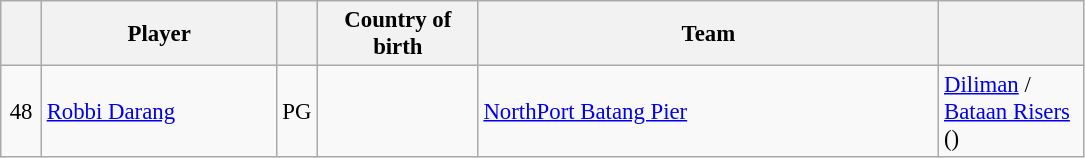<table class="wikitable plainrowheaders" style="text-align:left; font-size:95%;">
<tr>
<th scope="col" style="width:20px;"></th>
<th scope="col" style="width:150px;">Player</th>
<th scope="col" style="width:20px;"></th>
<th scope="col" style="width:100px;">Country of birth</th>
<th scope="col" style="width:300px;">Team</th>
<th scope="col" style="width:90px;"></th>
</tr>
<tr>
<td align=center>48</td>
<td><a href='#'>Robbi Darang</a></td>
<td>PG</td>
<td></td>
<td><a href='#'>NorthPort Batang Pier</a></td>
<td><a href='#'>Diliman</a> / <a href='#'>Bataan Risers</a> ()</td>
</tr>
</table>
